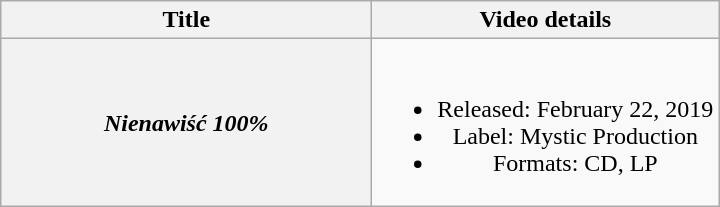<table class="wikitable plainrowheaders" style="text-align:center;">
<tr>
<th scope="col" style="width:15em;">Title</th>
<th scope="col">Video details</th>
</tr>
<tr>
<th scope="row"><em>Nienawiść 100%</em></th>
<td><br><ul><li>Released: February 22, 2019</li><li>Label: Mystic Production</li><li>Formats: CD, LP</li></ul></td>
</tr>
</table>
